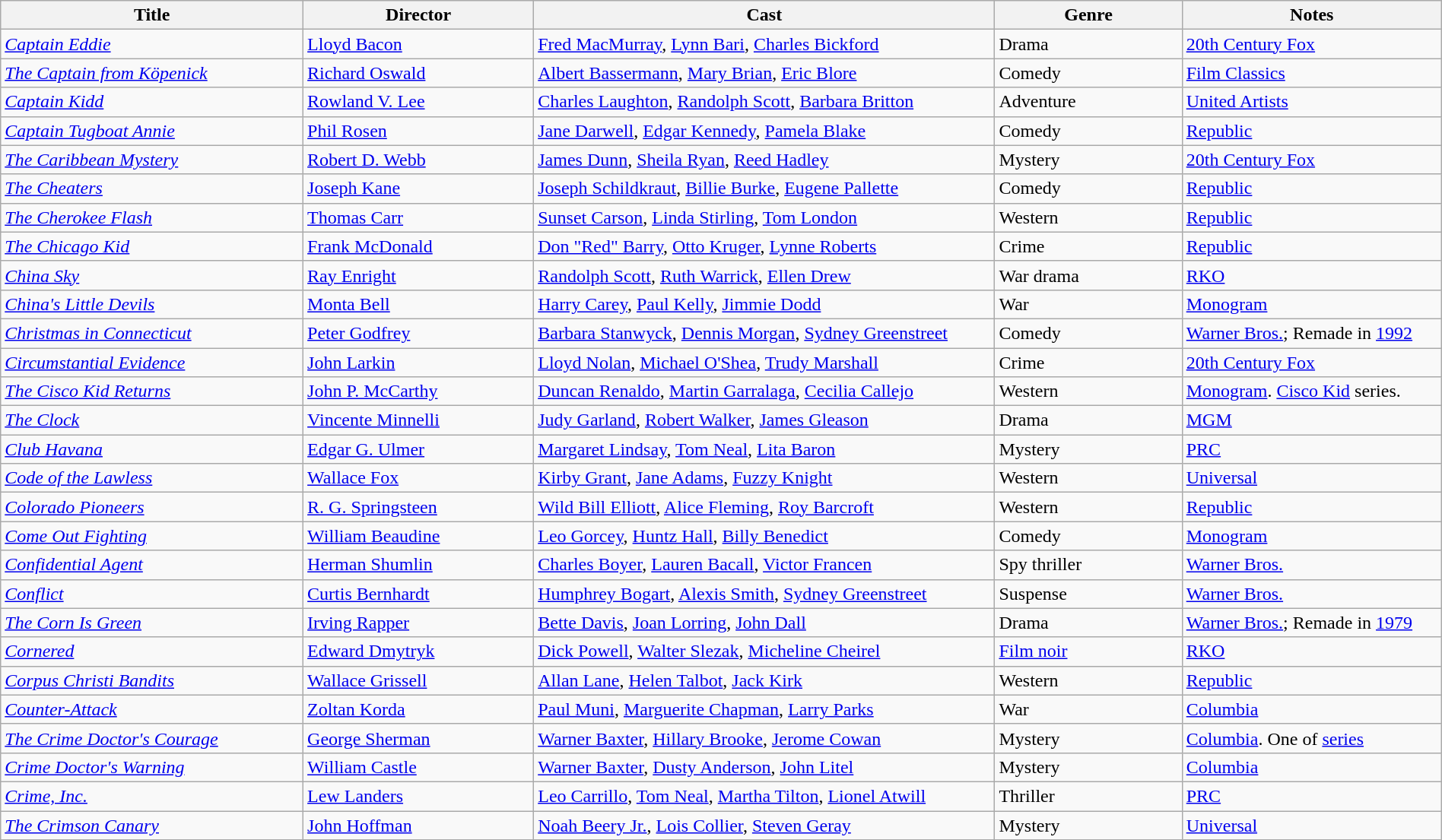<table class="wikitable" style="width:100%;">
<tr>
<th style="width:21%;">Title</th>
<th style="width:16%;">Director</th>
<th style="width:32%;">Cast</th>
<th style="width:13%;">Genre</th>
<th style="width:18%;">Notes</th>
</tr>
<tr>
<td><em><a href='#'>Captain Eddie</a></em></td>
<td><a href='#'>Lloyd Bacon</a></td>
<td><a href='#'>Fred MacMurray</a>, <a href='#'>Lynn Bari</a>, <a href='#'>Charles Bickford</a></td>
<td>Drama</td>
<td><a href='#'>20th Century Fox</a></td>
</tr>
<tr>
<td><em><a href='#'>The Captain from Köpenick</a></em></td>
<td><a href='#'>Richard Oswald</a></td>
<td><a href='#'>Albert Bassermann</a>, <a href='#'>Mary Brian</a>, <a href='#'>Eric Blore</a></td>
<td>Comedy</td>
<td><a href='#'>Film Classics</a></td>
</tr>
<tr>
<td><em><a href='#'>Captain Kidd</a></em></td>
<td><a href='#'>Rowland V. Lee</a></td>
<td><a href='#'>Charles Laughton</a>, <a href='#'>Randolph Scott</a>, <a href='#'>Barbara Britton</a></td>
<td>Adventure</td>
<td><a href='#'>United Artists</a></td>
</tr>
<tr>
<td><em><a href='#'>Captain Tugboat Annie</a></em></td>
<td><a href='#'>Phil Rosen</a></td>
<td><a href='#'>Jane Darwell</a>, <a href='#'>Edgar Kennedy</a>, <a href='#'>Pamela Blake</a></td>
<td>Comedy</td>
<td><a href='#'>Republic</a></td>
</tr>
<tr>
<td><em><a href='#'>The Caribbean Mystery</a></em></td>
<td><a href='#'>Robert D. Webb</a></td>
<td><a href='#'>James Dunn</a>, <a href='#'>Sheila Ryan</a>, <a href='#'>Reed Hadley</a></td>
<td>Mystery</td>
<td><a href='#'>20th Century Fox</a></td>
</tr>
<tr>
<td><em><a href='#'>The Cheaters</a></em></td>
<td><a href='#'>Joseph Kane</a></td>
<td><a href='#'>Joseph Schildkraut</a>, <a href='#'>Billie Burke</a>, <a href='#'>Eugene Pallette</a></td>
<td>Comedy</td>
<td><a href='#'>Republic</a></td>
</tr>
<tr>
<td><em><a href='#'>The Cherokee Flash</a></em></td>
<td><a href='#'>Thomas Carr</a></td>
<td><a href='#'>Sunset Carson</a>, <a href='#'>Linda Stirling</a>, <a href='#'>Tom London</a></td>
<td>Western</td>
<td><a href='#'>Republic</a></td>
</tr>
<tr>
<td><em><a href='#'>The Chicago Kid</a></em></td>
<td><a href='#'>Frank McDonald</a></td>
<td><a href='#'>Don "Red" Barry</a>, <a href='#'>Otto Kruger</a>, <a href='#'>Lynne Roberts</a></td>
<td>Crime</td>
<td><a href='#'>Republic</a></td>
</tr>
<tr>
<td><em><a href='#'>China Sky</a></em></td>
<td><a href='#'>Ray Enright</a></td>
<td><a href='#'>Randolph Scott</a>, <a href='#'>Ruth Warrick</a>, <a href='#'>Ellen Drew</a></td>
<td>War drama</td>
<td><a href='#'>RKO</a></td>
</tr>
<tr>
<td><em><a href='#'>China's Little Devils</a></em></td>
<td><a href='#'>Monta Bell</a></td>
<td><a href='#'>Harry Carey</a>, <a href='#'>Paul Kelly</a>, <a href='#'>Jimmie Dodd</a></td>
<td>War</td>
<td><a href='#'>Monogram</a></td>
</tr>
<tr>
<td><em><a href='#'>Christmas in Connecticut</a></em></td>
<td><a href='#'>Peter Godfrey</a></td>
<td><a href='#'>Barbara Stanwyck</a>, <a href='#'>Dennis Morgan</a>, <a href='#'>Sydney Greenstreet</a></td>
<td>Comedy</td>
<td><a href='#'>Warner Bros.</a>; Remade in <a href='#'>1992</a></td>
</tr>
<tr>
<td><em><a href='#'>Circumstantial Evidence</a></em></td>
<td><a href='#'>John Larkin</a></td>
<td><a href='#'>Lloyd Nolan</a>, <a href='#'>Michael O'Shea</a>, <a href='#'>Trudy Marshall</a></td>
<td>Crime</td>
<td><a href='#'>20th Century Fox</a></td>
</tr>
<tr>
<td><em><a href='#'>The Cisco Kid Returns</a></em></td>
<td><a href='#'>John P. McCarthy</a></td>
<td><a href='#'>Duncan Renaldo</a>, <a href='#'>Martin Garralaga</a>, <a href='#'>Cecilia Callejo</a></td>
<td>Western</td>
<td><a href='#'>Monogram</a>. <a href='#'>Cisco Kid</a> series.</td>
</tr>
<tr>
<td><em><a href='#'>The Clock</a></em></td>
<td><a href='#'>Vincente Minnelli</a></td>
<td><a href='#'>Judy Garland</a>, <a href='#'>Robert Walker</a>, <a href='#'>James Gleason</a></td>
<td>Drama</td>
<td><a href='#'>MGM</a></td>
</tr>
<tr>
<td><em><a href='#'>Club Havana</a></em></td>
<td><a href='#'>Edgar G. Ulmer</a></td>
<td><a href='#'>Margaret Lindsay</a>, <a href='#'>Tom Neal</a>, <a href='#'>Lita Baron</a></td>
<td>Mystery</td>
<td><a href='#'>PRC</a></td>
</tr>
<tr>
<td><em><a href='#'>Code of the Lawless</a></em></td>
<td><a href='#'>Wallace Fox</a></td>
<td><a href='#'>Kirby Grant</a>, <a href='#'>Jane Adams</a>, <a href='#'>Fuzzy Knight</a></td>
<td>Western</td>
<td><a href='#'>Universal</a></td>
</tr>
<tr>
<td><em><a href='#'>Colorado Pioneers</a></em></td>
<td><a href='#'>R. G. Springsteen</a></td>
<td><a href='#'>Wild Bill Elliott</a>, <a href='#'>Alice Fleming</a>, <a href='#'>Roy Barcroft</a></td>
<td>Western</td>
<td><a href='#'>Republic</a></td>
</tr>
<tr>
<td><em><a href='#'>Come Out Fighting</a></em></td>
<td><a href='#'>William Beaudine</a></td>
<td><a href='#'>Leo Gorcey</a>, <a href='#'>Huntz Hall</a>, <a href='#'>Billy Benedict</a></td>
<td>Comedy</td>
<td><a href='#'>Monogram</a></td>
</tr>
<tr>
<td><em><a href='#'>Confidential Agent</a></em></td>
<td><a href='#'>Herman Shumlin</a></td>
<td><a href='#'>Charles Boyer</a>, <a href='#'>Lauren Bacall</a>, <a href='#'>Victor Francen</a></td>
<td>Spy thriller</td>
<td><a href='#'>Warner Bros.</a></td>
</tr>
<tr>
<td><em><a href='#'>Conflict</a></em></td>
<td><a href='#'>Curtis Bernhardt</a></td>
<td><a href='#'>Humphrey Bogart</a>, <a href='#'>Alexis Smith</a>, <a href='#'>Sydney Greenstreet</a></td>
<td>Suspense</td>
<td><a href='#'>Warner Bros.</a></td>
</tr>
<tr>
<td><em><a href='#'>The Corn Is Green</a></em></td>
<td><a href='#'>Irving Rapper</a></td>
<td><a href='#'>Bette Davis</a>, <a href='#'>Joan Lorring</a>, <a href='#'>John Dall</a></td>
<td>Drama</td>
<td><a href='#'>Warner Bros.</a>; Remade in <a href='#'>1979</a></td>
</tr>
<tr>
<td><em><a href='#'>Cornered</a></em></td>
<td><a href='#'>Edward Dmytryk</a></td>
<td><a href='#'>Dick Powell</a>, <a href='#'>Walter Slezak</a>, <a href='#'>Micheline Cheirel</a></td>
<td><a href='#'>Film noir</a></td>
<td><a href='#'>RKO</a></td>
</tr>
<tr>
<td><em><a href='#'>Corpus Christi Bandits</a></em></td>
<td><a href='#'>Wallace Grissell</a></td>
<td><a href='#'>Allan Lane</a>, <a href='#'>Helen Talbot</a>, <a href='#'>Jack Kirk</a></td>
<td>Western</td>
<td><a href='#'>Republic</a></td>
</tr>
<tr>
<td><em><a href='#'>Counter-Attack</a></em></td>
<td><a href='#'>Zoltan Korda</a></td>
<td><a href='#'>Paul Muni</a>, <a href='#'>Marguerite Chapman</a>, <a href='#'>Larry Parks</a></td>
<td>War</td>
<td><a href='#'>Columbia</a></td>
</tr>
<tr>
<td><em><a href='#'>The Crime Doctor's Courage</a></em></td>
<td><a href='#'>George Sherman</a></td>
<td><a href='#'>Warner Baxter</a>, <a href='#'>Hillary Brooke</a>, <a href='#'>Jerome Cowan</a></td>
<td>Mystery</td>
<td><a href='#'>Columbia</a>. One of <a href='#'>series</a></td>
</tr>
<tr>
<td><em><a href='#'>Crime Doctor's Warning</a></em></td>
<td><a href='#'>William Castle</a></td>
<td><a href='#'>Warner Baxter</a>, <a href='#'>Dusty Anderson</a>, <a href='#'>John Litel</a></td>
<td>Mystery</td>
<td><a href='#'>Columbia</a></td>
</tr>
<tr>
<td><em><a href='#'>Crime, Inc.</a></em></td>
<td><a href='#'>Lew Landers</a></td>
<td><a href='#'>Leo Carrillo</a>, <a href='#'>Tom Neal</a>, <a href='#'>Martha Tilton</a>, <a href='#'>Lionel Atwill</a></td>
<td>Thriller</td>
<td><a href='#'>PRC</a></td>
</tr>
<tr>
<td><em><a href='#'>The Crimson Canary</a></em></td>
<td><a href='#'>John Hoffman</a></td>
<td><a href='#'>Noah Beery Jr.</a>, <a href='#'>Lois Collier</a>, <a href='#'>Steven Geray</a></td>
<td>Mystery</td>
<td><a href='#'>Universal</a></td>
</tr>
</table>
